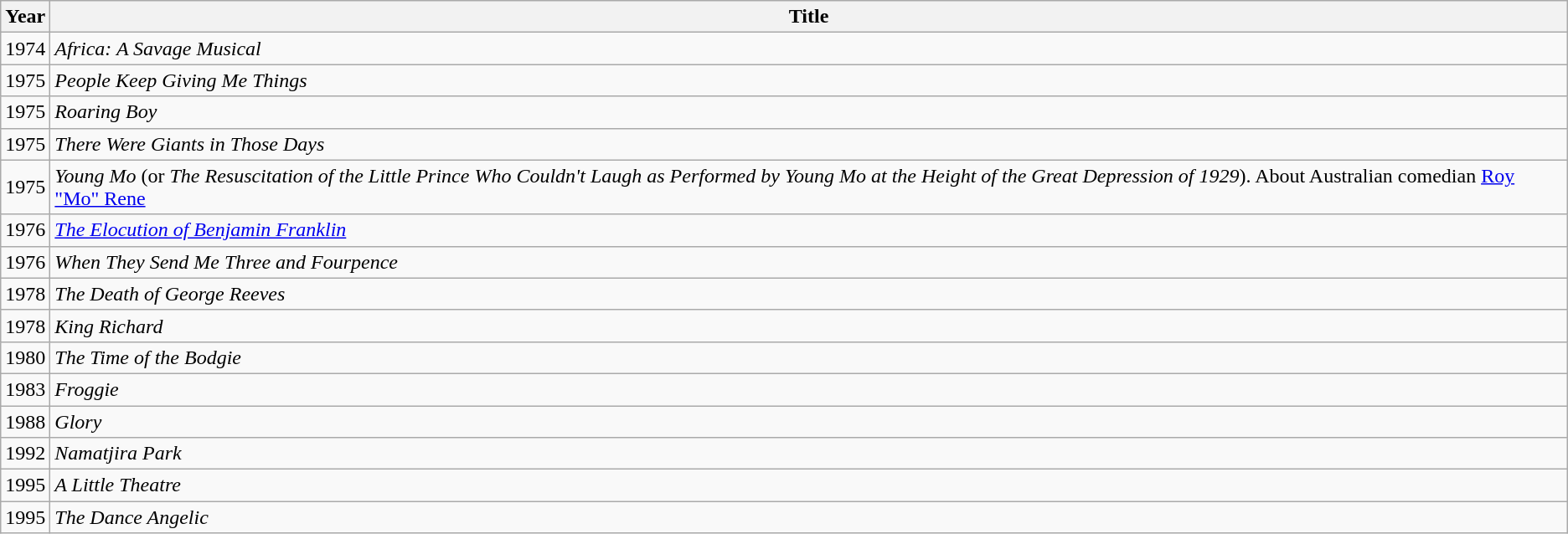<table class="wikitable">
<tr>
<th>Year</th>
<th>Title</th>
</tr>
<tr>
<td>1974</td>
<td><em>Africa: A Savage Musical</em></td>
</tr>
<tr>
<td>1975</td>
<td><em>People Keep Giving Me Things</em></td>
</tr>
<tr>
<td>1975</td>
<td><em>Roaring Boy</em></td>
</tr>
<tr>
<td>1975</td>
<td><em>There Were Giants in Those Days</em></td>
</tr>
<tr>
<td>1975</td>
<td><em>Young Mo</em> (or <em>The Resuscitation of the Little Prince Who Couldn't Laugh as Performed by Young Mo at the Height of the Great Depression of 1929</em>). About Australian comedian <a href='#'>Roy "Mo" Rene</a></td>
</tr>
<tr>
<td>1976</td>
<td><em><a href='#'>The Elocution of Benjamin Franklin</a></em></td>
</tr>
<tr>
<td>1976</td>
<td><em>When They Send Me Three and Fourpence</em></td>
</tr>
<tr>
<td>1978</td>
<td><em>The Death of George Reeves</em></td>
</tr>
<tr>
<td>1978</td>
<td><em>King Richard</em></td>
</tr>
<tr>
<td>1980</td>
<td><em>The Time of the Bodgie</em></td>
</tr>
<tr>
<td>1983</td>
<td><em>Froggie</em></td>
</tr>
<tr>
<td>1988</td>
<td><em>Glory</em></td>
</tr>
<tr>
<td>1992</td>
<td><em>Namatjira Park</em></td>
</tr>
<tr>
<td>1995</td>
<td><em>A Little Theatre</em></td>
</tr>
<tr>
<td>1995</td>
<td><em>The Dance Angelic</em></td>
</tr>
</table>
